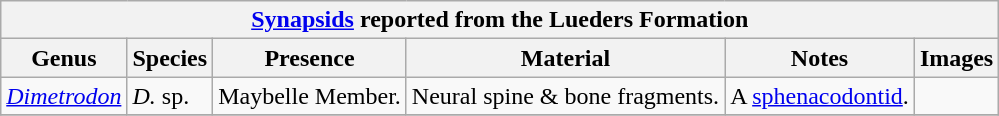<table class="wikitable" align="center">
<tr>
<th colspan="6" align="center"><strong><a href='#'>Synapsids</a> reported from the Lueders Formation</strong></th>
</tr>
<tr>
<th>Genus</th>
<th>Species</th>
<th>Presence</th>
<th><strong>Material</strong></th>
<th>Notes</th>
<th>Images</th>
</tr>
<tr>
<td><em><a href='#'>Dimetrodon</a></em></td>
<td><em>D.</em> sp.</td>
<td>Maybelle Member.</td>
<td>Neural spine & bone fragments.</td>
<td>A <a href='#'>sphenacodontid</a>.</td>
<td></td>
</tr>
<tr>
</tr>
</table>
